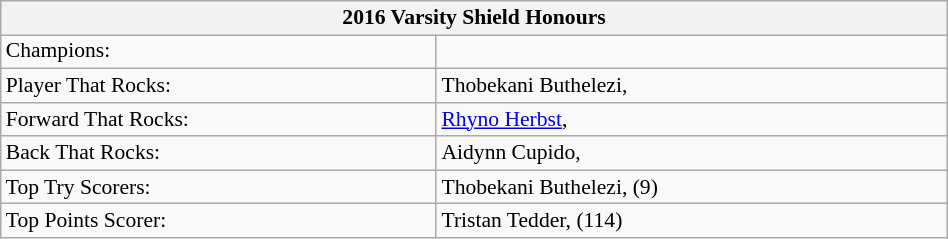<table class="wikitable" style="text-align:left; line-height:110%; font-size:90%; width:50%; margin:1em auto 1em auto;">
<tr>
<th colspan=2><strong>2016 Varsity Shield Honours</strong></th>
</tr>
<tr>
<td>Champions:</td>
<td></td>
</tr>
<tr>
<td>Player That Rocks:</td>
<td>Thobekani Buthelezi, </td>
</tr>
<tr>
<td>Forward That Rocks:</td>
<td><a href='#'>Rhyno Herbst</a>, </td>
</tr>
<tr>
<td>Back That Rocks:</td>
<td>Aidynn Cupido, </td>
</tr>
<tr>
<td>Top Try Scorers:</td>
<td>Thobekani Buthelezi,  (9)</td>
</tr>
<tr>
<td>Top Points Scorer:</td>
<td>Tristan Tedder,  (114)</td>
</tr>
</table>
